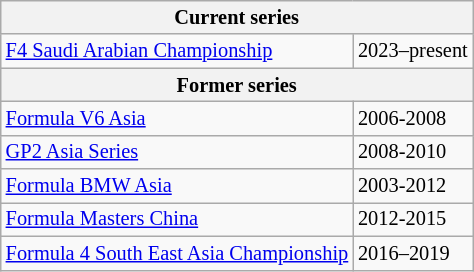<table class="wikitable" border="1" style="font-size:85%;">
<tr>
<th colspan=2>Current series</th>
</tr>
<tr>
<td><a href='#'>F4 Saudi Arabian Championship</a></td>
<td>2023–present</td>
</tr>
<tr>
<th colspan=2>Former series</th>
</tr>
<tr>
<td><a href='#'>Formula V6 Asia</a></td>
<td>2006-2008</td>
</tr>
<tr>
<td><a href='#'>GP2 Asia Series</a></td>
<td>2008-2010</td>
</tr>
<tr>
<td><a href='#'>Formula BMW Asia</a></td>
<td>2003-2012</td>
</tr>
<tr>
<td><a href='#'>Formula Masters China</a></td>
<td>2012-2015</td>
</tr>
<tr>
<td><a href='#'>Formula 4 South East Asia Championship</a></td>
<td>2016–2019</td>
</tr>
</table>
